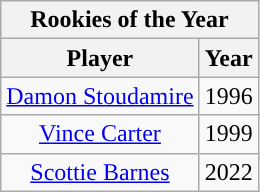<table class="wikitable sortable" style="text-align:center">
<tr>
<th colspan="2">Rookies of the Year</th>
</tr>
<tr>
<th>Player</th>
<th>Year</th>
</tr>
<tr>
<td><a href='#'>Damon Stoudamire</a></td>
<td>1996</td>
</tr>
<tr>
<td><a href='#'>Vince Carter</a></td>
<td>1999</td>
</tr>
<tr>
<td><a href='#'>Scottie Barnes</a></td>
<td>2022</td>
</tr>
</table>
